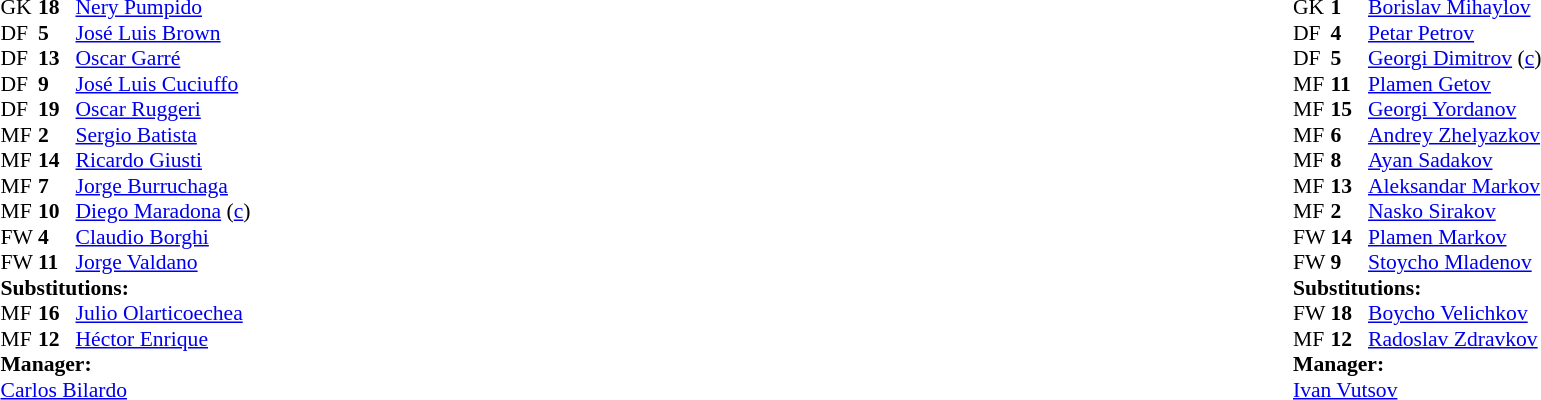<table width="100%">
<tr>
<td valign="top" width="50%"><br><table style="font-size: 90%" cellspacing="0" cellpadding="0">
<tr>
<th width="25"></th>
<th width="25"></th>
</tr>
<tr>
<td>GK</td>
<td><strong>18</strong></td>
<td><a href='#'>Nery Pumpido</a></td>
</tr>
<tr>
<td>DF</td>
<td><strong>5</strong></td>
<td><a href='#'>José Luis Brown</a></td>
</tr>
<tr>
<td>DF</td>
<td><strong>13</strong></td>
<td><a href='#'>Oscar Garré</a></td>
</tr>
<tr>
<td>DF</td>
<td><strong>9</strong></td>
<td><a href='#'>José Luis Cuciuffo</a></td>
<td></td>
</tr>
<tr>
<td>DF</td>
<td><strong>19</strong></td>
<td><a href='#'>Oscar Ruggeri</a></td>
</tr>
<tr>
<td>MF</td>
<td><strong>2</strong></td>
<td><a href='#'>Sergio Batista</a></td>
<td></td>
<td></td>
</tr>
<tr>
<td>MF</td>
<td><strong>14</strong></td>
<td><a href='#'>Ricardo Giusti</a></td>
</tr>
<tr>
<td>MF</td>
<td><strong>7</strong></td>
<td><a href='#'>Jorge Burruchaga</a></td>
</tr>
<tr>
<td>MF</td>
<td><strong>10</strong></td>
<td><a href='#'>Diego Maradona</a> (<a href='#'>c</a>)</td>
</tr>
<tr>
<td>FW</td>
<td><strong>4</strong></td>
<td><a href='#'>Claudio Borghi</a></td>
<td></td>
<td></td>
</tr>
<tr>
<td>FW</td>
<td><strong>11</strong></td>
<td><a href='#'>Jorge Valdano</a></td>
</tr>
<tr>
<td colspan=3><strong>Substitutions:</strong></td>
</tr>
<tr>
<td>MF</td>
<td><strong>16</strong></td>
<td><a href='#'>Julio Olarticoechea</a></td>
<td></td>
<td></td>
</tr>
<tr>
<td>MF</td>
<td><strong>12</strong></td>
<td><a href='#'>Héctor Enrique</a></td>
<td></td>
<td></td>
</tr>
<tr>
<td colspan=3><strong>Manager:</strong></td>
</tr>
<tr>
<td colspan=3> <a href='#'>Carlos Bilardo</a></td>
</tr>
</table>
</td>
<td valign="top" width="50%"><br><table style="font-size: 90%" cellspacing="0" cellpadding="0" align="center">
<tr>
<th width=25></th>
<th width=25></th>
</tr>
<tr>
<td>GK</td>
<td><strong>1</strong></td>
<td><a href='#'>Borislav Mihaylov</a></td>
</tr>
<tr>
<td>DF</td>
<td><strong>4</strong></td>
<td><a href='#'>Petar Petrov</a></td>
</tr>
<tr>
<td>DF</td>
<td><strong>5</strong></td>
<td><a href='#'>Georgi Dimitrov</a> (<a href='#'>c</a>)</td>
</tr>
<tr>
<td>MF</td>
<td><strong>11</strong></td>
<td><a href='#'>Plamen Getov</a></td>
</tr>
<tr>
<td>MF</td>
<td><strong>15</strong></td>
<td><a href='#'>Georgi Yordanov</a></td>
</tr>
<tr>
<td>MF</td>
<td><strong>6</strong></td>
<td><a href='#'>Andrey Zhelyazkov</a></td>
</tr>
<tr>
<td>MF</td>
<td><strong>8</strong></td>
<td><a href='#'>Ayan Sadakov</a></td>
</tr>
<tr>
<td>MF</td>
<td><strong>13</strong></td>
<td><a href='#'>Aleksandar Markov</a></td>
</tr>
<tr>
<td>MF</td>
<td><strong>2</strong></td>
<td><a href='#'>Nasko Sirakov</a></td>
<td></td>
<td></td>
</tr>
<tr>
<td>FW</td>
<td><strong>14</strong></td>
<td><a href='#'>Plamen Markov</a></td>
</tr>
<tr>
<td>FW</td>
<td><strong>9</strong></td>
<td><a href='#'>Stoycho Mladenov</a></td>
<td></td>
<td></td>
</tr>
<tr>
<td colspan=3><strong>Substitutions:</strong></td>
</tr>
<tr>
<td>FW</td>
<td><strong>18</strong></td>
<td><a href='#'>Boycho Velichkov</a></td>
<td></td>
<td></td>
</tr>
<tr>
<td>MF</td>
<td><strong>12</strong></td>
<td><a href='#'>Radoslav Zdravkov</a></td>
<td></td>
<td></td>
</tr>
<tr>
<td colspan=3><strong>Manager:</strong></td>
</tr>
<tr>
<td colspan=3> <a href='#'>Ivan Vutsov</a></td>
</tr>
</table>
</td>
</tr>
</table>
